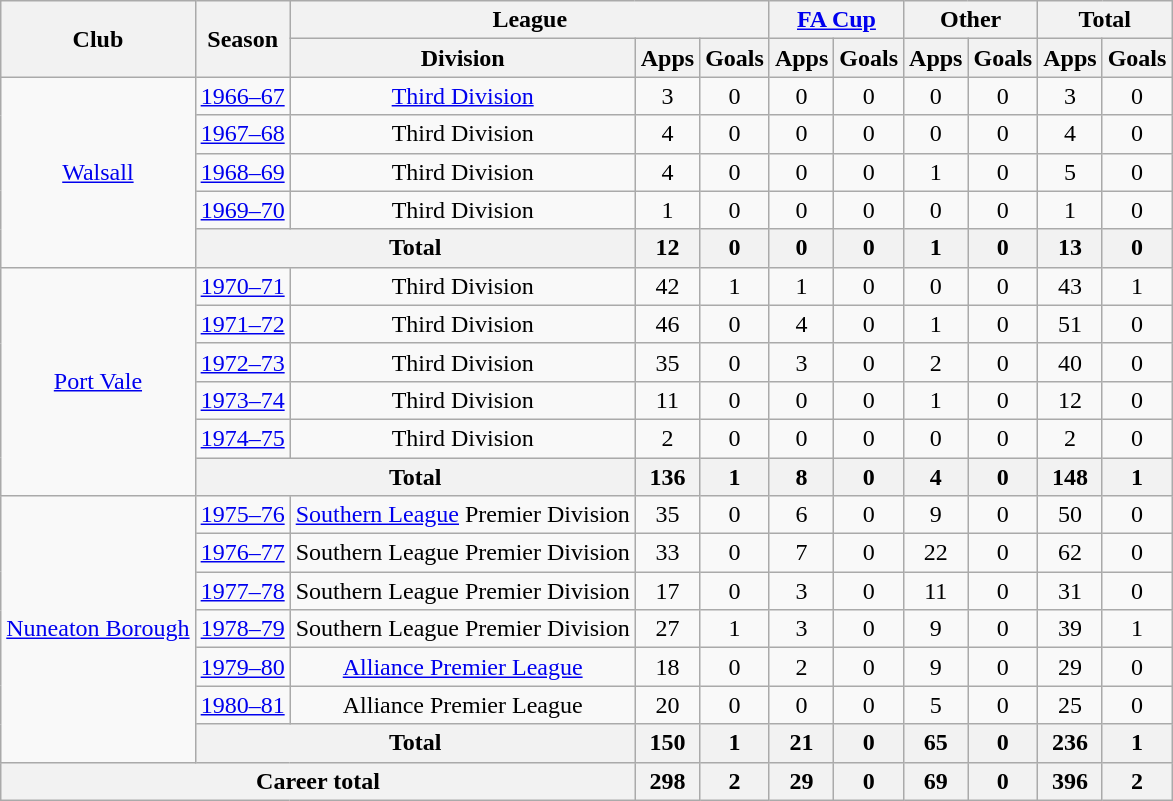<table class="wikitable" style="text-align: center;">
<tr>
<th rowspan="2">Club</th>
<th rowspan="2">Season</th>
<th colspan="3">League</th>
<th colspan="2"><a href='#'>FA Cup</a></th>
<th colspan="2">Other</th>
<th colspan="2">Total</th>
</tr>
<tr>
<th>Division</th>
<th>Apps</th>
<th>Goals</th>
<th>Apps</th>
<th>Goals</th>
<th>Apps</th>
<th>Goals</th>
<th>Apps</th>
<th>Goals</th>
</tr>
<tr>
<td rowspan="5"><a href='#'>Walsall</a></td>
<td><a href='#'>1966–67</a></td>
<td><a href='#'>Third Division</a></td>
<td>3</td>
<td>0</td>
<td>0</td>
<td>0</td>
<td>0</td>
<td>0</td>
<td>3</td>
<td>0</td>
</tr>
<tr>
<td><a href='#'>1967–68</a></td>
<td>Third Division</td>
<td>4</td>
<td>0</td>
<td>0</td>
<td>0</td>
<td>0</td>
<td>0</td>
<td>4</td>
<td>0</td>
</tr>
<tr>
<td><a href='#'>1968–69</a></td>
<td>Third Division</td>
<td>4</td>
<td>0</td>
<td>0</td>
<td>0</td>
<td>1</td>
<td>0</td>
<td>5</td>
<td>0</td>
</tr>
<tr>
<td><a href='#'>1969–70</a></td>
<td>Third Division</td>
<td>1</td>
<td>0</td>
<td>0</td>
<td>0</td>
<td>0</td>
<td>0</td>
<td>1</td>
<td>0</td>
</tr>
<tr>
<th colspan="2">Total</th>
<th>12</th>
<th>0</th>
<th>0</th>
<th>0</th>
<th>1</th>
<th>0</th>
<th>13</th>
<th>0</th>
</tr>
<tr>
<td rowspan="6"><a href='#'>Port Vale</a></td>
<td><a href='#'>1970–71</a></td>
<td>Third Division</td>
<td>42</td>
<td>1</td>
<td>1</td>
<td>0</td>
<td>0</td>
<td>0</td>
<td>43</td>
<td>1</td>
</tr>
<tr>
<td><a href='#'>1971–72</a></td>
<td>Third Division</td>
<td>46</td>
<td>0</td>
<td>4</td>
<td>0</td>
<td>1</td>
<td>0</td>
<td>51</td>
<td>0</td>
</tr>
<tr>
<td><a href='#'>1972–73</a></td>
<td>Third Division</td>
<td>35</td>
<td>0</td>
<td>3</td>
<td>0</td>
<td>2</td>
<td>0</td>
<td>40</td>
<td>0</td>
</tr>
<tr>
<td><a href='#'>1973–74</a></td>
<td>Third Division</td>
<td>11</td>
<td>0</td>
<td>0</td>
<td>0</td>
<td>1</td>
<td>0</td>
<td>12</td>
<td>0</td>
</tr>
<tr>
<td><a href='#'>1974–75</a></td>
<td>Third Division</td>
<td>2</td>
<td>0</td>
<td>0</td>
<td>0</td>
<td>0</td>
<td>0</td>
<td>2</td>
<td>0</td>
</tr>
<tr>
<th colspan="2">Total</th>
<th>136</th>
<th>1</th>
<th>8</th>
<th>0</th>
<th>4</th>
<th>0</th>
<th>148</th>
<th>1</th>
</tr>
<tr>
<td rowspan="7"><a href='#'>Nuneaton Borough</a></td>
<td><a href='#'>1975–76</a></td>
<td><a href='#'>Southern League</a> Premier Division</td>
<td>35</td>
<td>0</td>
<td>6</td>
<td>0</td>
<td>9</td>
<td>0</td>
<td>50</td>
<td>0</td>
</tr>
<tr>
<td><a href='#'>1976–77</a></td>
<td>Southern League Premier Division</td>
<td>33</td>
<td>0</td>
<td>7</td>
<td>0</td>
<td>22</td>
<td>0</td>
<td>62</td>
<td>0</td>
</tr>
<tr>
<td><a href='#'>1977–78</a></td>
<td>Southern League Premier Division</td>
<td>17</td>
<td>0</td>
<td>3</td>
<td>0</td>
<td>11</td>
<td>0</td>
<td>31</td>
<td>0</td>
</tr>
<tr>
<td><a href='#'>1978–79</a></td>
<td>Southern League Premier Division</td>
<td>27</td>
<td>1</td>
<td>3</td>
<td>0</td>
<td>9</td>
<td>0</td>
<td>39</td>
<td>1</td>
</tr>
<tr>
<td><a href='#'>1979–80</a></td>
<td><a href='#'>Alliance Premier League</a></td>
<td>18</td>
<td>0</td>
<td>2</td>
<td>0</td>
<td>9</td>
<td>0</td>
<td>29</td>
<td>0</td>
</tr>
<tr>
<td><a href='#'>1980–81</a></td>
<td>Alliance Premier League</td>
<td>20</td>
<td>0</td>
<td>0</td>
<td>0</td>
<td>5</td>
<td>0</td>
<td>25</td>
<td>0</td>
</tr>
<tr>
<th colspan="2">Total</th>
<th>150</th>
<th>1</th>
<th>21</th>
<th>0</th>
<th>65</th>
<th>0</th>
<th>236</th>
<th>1</th>
</tr>
<tr>
<th colspan="3">Career total</th>
<th>298</th>
<th>2</th>
<th>29</th>
<th>0</th>
<th>69</th>
<th>0</th>
<th>396</th>
<th>2</th>
</tr>
</table>
